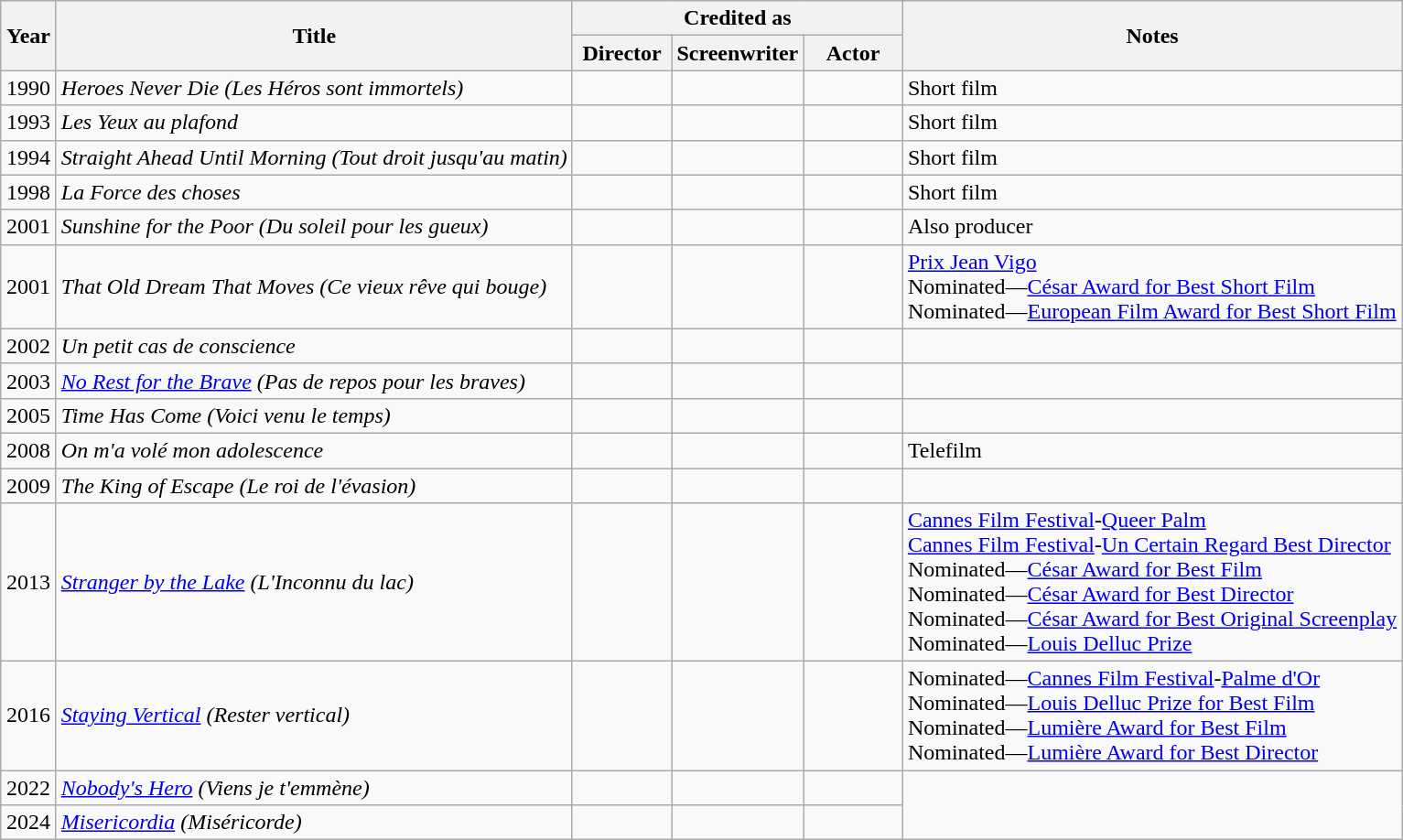<table class="wikitable sortable">
<tr>
<th rowspan=2 width="33">Year</th>
<th rowspan=2>Title</th>
<th colspan=3>Credited as</th>
<th rowspan=2>Notes</th>
</tr>
<tr>
<th width=65>Director</th>
<th width=65>Screenwriter</th>
<th width=65>Actor</th>
</tr>
<tr>
<td align="center">1990</td>
<td align="left"><em>Heroes Never Die (Les Héros sont immortels)</em></td>
<td></td>
<td></td>
<td></td>
<td>Short film</td>
</tr>
<tr>
<td align="center">1993</td>
<td align="left"><em>Les Yeux au plafond</em></td>
<td></td>
<td></td>
<td></td>
<td>Short film</td>
</tr>
<tr>
<td align="center">1994</td>
<td align="left"><em>Straight Ahead Until Morning (Tout droit jusqu'au matin)</em></td>
<td></td>
<td></td>
<td></td>
<td>Short film</td>
</tr>
<tr>
<td align="center">1998</td>
<td align="left"><em>La Force des choses</em></td>
<td></td>
<td></td>
<td></td>
<td>Short film</td>
</tr>
<tr>
<td align="center">2001</td>
<td align="left"><em>Sunshine for the Poor (Du soleil pour les gueux)</em></td>
<td></td>
<td></td>
<td></td>
<td>Also producer</td>
</tr>
<tr>
<td align="center">2001</td>
<td align="left"><em>That Old Dream That Moves (Ce vieux rêve qui bouge)</em></td>
<td></td>
<td></td>
<td></td>
<td><a href='#'>Prix Jean Vigo</a><br>Nominated—<a href='#'>César Award for Best Short Film</a><br>Nominated—<a href='#'>European Film Award for Best Short Film</a></td>
</tr>
<tr>
<td align="center">2002</td>
<td align="left"><em>Un petit cas de conscience</em></td>
<td></td>
<td></td>
<td></td>
<td></td>
</tr>
<tr>
<td align="center">2003</td>
<td align="left"><em><a href='#'>No Rest for the Brave</a> (Pas de repos pour les braves)</em></td>
<td></td>
<td></td>
<td></td>
<td></td>
</tr>
<tr>
<td align="center">2005</td>
<td align="left"><em>Time Has Come (Voici venu le temps)</em></td>
<td></td>
<td></td>
<td></td>
<td></td>
</tr>
<tr>
<td align="center">2008</td>
<td align="left"><em>On m'a volé mon adolescence</em></td>
<td></td>
<td></td>
<td></td>
<td>Telefilm</td>
</tr>
<tr>
<td align="center">2009</td>
<td align="left"><em>The King of Escape (Le roi de l'évasion)</em></td>
<td></td>
<td></td>
<td></td>
<td></td>
</tr>
<tr>
<td align="center">2013</td>
<td align="left"><em><a href='#'>Stranger by the Lake</a> (L'Inconnu du lac)</em></td>
<td></td>
<td></td>
<td></td>
<td><a href='#'>Cannes Film Festival</a>-<a href='#'>Queer Palm</a><br><a href='#'>Cannes Film Festival</a>-<a href='#'>Un Certain Regard Best Director</a><br>Nominated—<a href='#'>César Award for Best Film</a><br>Nominated—<a href='#'>César Award for Best Director</a><br>Nominated—<a href='#'>César Award for Best Original Screenplay</a><br>Nominated—<a href='#'>Louis Delluc Prize</a></td>
</tr>
<tr>
<td align="center">2016</td>
<td align="left"><em><a href='#'>Staying Vertical</a> (Rester vertical)</em></td>
<td></td>
<td></td>
<td></td>
<td>Nominated—<a href='#'>Cannes Film Festival</a>-<a href='#'>Palme d'Or</a><br>Nominated—<a href='#'>Louis Delluc Prize for Best Film</a><br>Nominated—<a href='#'>Lumière Award for Best Film</a><br>Nominated—<a href='#'>Lumière Award for Best Director</a></td>
</tr>
<tr>
<td align="center">2022</td>
<td align="left"><em><a href='#'>Nobody's Hero</a> (Viens je t'emmène)</em></td>
<td></td>
<td></td>
<td></td>
</tr>
<tr>
<td align="center">2024</td>
<td align="left"><em><a href='#'>Misericordia</a> (Miséricorde)</em></td>
<td></td>
<td></td>
<td></td>
</tr>
</table>
